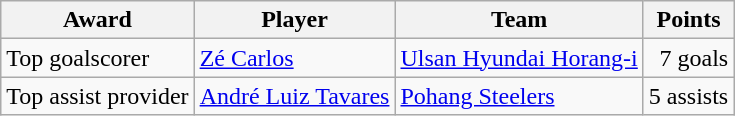<table class="wikitable">
<tr>
<th>Award</th>
<th>Player</th>
<th>Team</th>
<th>Points</th>
</tr>
<tr>
<td>Top goalscorer</td>
<td> <a href='#'>Zé Carlos</a></td>
<td><a href='#'>Ulsan Hyundai Horang-i</a></td>
<td align="right">7 goals</td>
</tr>
<tr>
<td>Top assist provider</td>
<td> <a href='#'>André Luiz Tavares</a></td>
<td><a href='#'>Pohang Steelers</a></td>
<td align="right">5 assists</td>
</tr>
</table>
